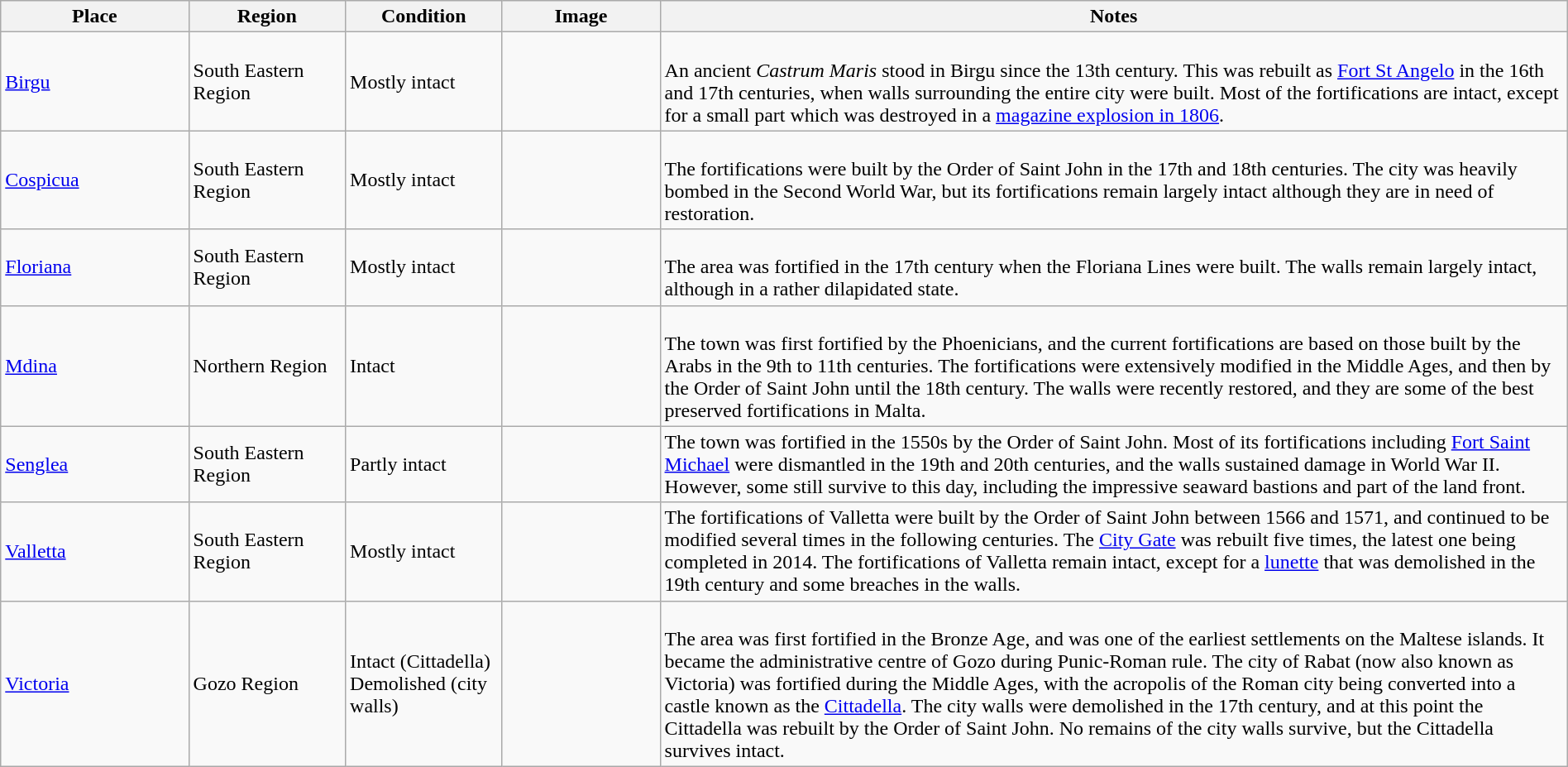<table class="wikitable sortable" style="width:100%;">
<tr>
<th style="width:12%;">Place</th>
<th style="width:10%;">Region</th>
<th style="width:10%;">Condition</th>
<th class="unsortable" style="width:120px;">Image</th>
<th class="unsortable">Notes</th>
</tr>
<tr>
<td><a href='#'>Birgu</a></td>
<td>South Eastern Region</td>
<td>Mostly intact</td>
<td></td>
<td><br>An ancient <em>Castrum Maris</em> stood in Birgu since the 13th century. This was rebuilt as <a href='#'>Fort St Angelo</a> in the 16th and 17th centuries, when walls surrounding the entire city were built. Most of the fortifications are intact, except for a small part which was destroyed in a <a href='#'>magazine explosion in 1806</a>.</td>
</tr>
<tr>
<td><a href='#'>Cospicua</a></td>
<td>South Eastern Region</td>
<td>Mostly intact</td>
<td></td>
<td><br>The fortifications were built by the Order of Saint John in the 17th and 18th centuries. The city was heavily bombed in the Second World War, but its fortifications remain largely intact although they are in need of restoration.</td>
</tr>
<tr>
<td><a href='#'>Floriana</a></td>
<td>South Eastern Region</td>
<td>Mostly intact</td>
<td></td>
<td><br>The area was fortified in the 17th century when the Floriana Lines were built. The walls remain largely intact, although in a rather dilapidated state.</td>
</tr>
<tr>
<td><a href='#'>Mdina</a></td>
<td>Northern Region</td>
<td>Intact</td>
<td></td>
<td><br>The town was first fortified by the Phoenicians, and the current fortifications are based on those built by the Arabs in the 9th to 11th centuries. The fortifications were extensively modified in the Middle Ages, and then by the Order of Saint John until the 18th century. The walls were recently restored, and they are some of the best preserved fortifications in Malta.</td>
</tr>
<tr>
<td><a href='#'>Senglea</a></td>
<td>South Eastern Region</td>
<td>Partly intact</td>
<td></td>
<td>The town was fortified in the 1550s by the Order of Saint John. Most of its fortifications including <a href='#'>Fort Saint Michael</a> were dismantled in the 19th and 20th centuries, and the walls sustained damage in World War II. However, some still survive to this day, including the impressive seaward bastions and part of the land front.</td>
</tr>
<tr>
<td><a href='#'>Valletta</a></td>
<td>South Eastern Region</td>
<td>Mostly intact</td>
<td></td>
<td>The fortifications of Valletta were built by the Order of Saint John between 1566 and 1571, and continued to be modified several times in the following centuries. The <a href='#'>City Gate</a> was rebuilt five times, the latest one being completed in 2014. The fortifications of Valletta remain intact, except for a <a href='#'>lunette</a> that was demolished in the 19th century and some breaches in the walls.</td>
</tr>
<tr>
<td><a href='#'>Victoria</a></td>
<td>Gozo Region</td>
<td>Intact (Cittadella)<br>Demolished (city walls)</td>
<td></td>
<td><br>The area was first fortified in the Bronze Age, and was one of the earliest settlements on the Maltese islands. It became the administrative centre of Gozo during Punic-Roman rule. The city of Rabat (now also known as Victoria) was fortified during the Middle Ages, with the acropolis of the Roman city being converted into a castle known as the <a href='#'>Cittadella</a>. The city walls were demolished in the 17th century, and at this point the Cittadella was rebuilt by the Order of Saint John. No remains of the city walls survive, but the Cittadella survives intact.</td>
</tr>
</table>
